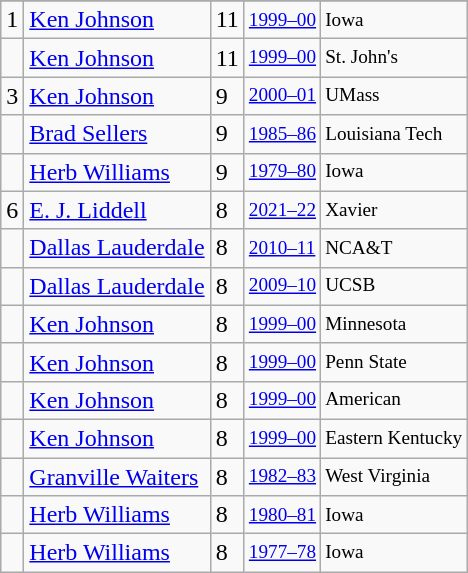<table class="wikitable">
<tr>
</tr>
<tr>
<td>1</td>
<td><a href='#'>Ken Johnson</a></td>
<td>11</td>
<td style="font-size:80%;"><a href='#'>1999–00</a></td>
<td style="font-size:80%;">Iowa</td>
</tr>
<tr>
<td></td>
<td><a href='#'>Ken Johnson</a></td>
<td>11</td>
<td style="font-size:80%;"><a href='#'>1999–00</a></td>
<td style="font-size:80%;">St. John's</td>
</tr>
<tr>
<td>3</td>
<td><a href='#'>Ken Johnson</a></td>
<td>9</td>
<td style="font-size:80%;"><a href='#'>2000–01</a></td>
<td style="font-size:80%;">UMass</td>
</tr>
<tr>
<td></td>
<td><a href='#'>Brad Sellers</a></td>
<td>9</td>
<td style="font-size:80%;"><a href='#'>1985–86</a></td>
<td style="font-size:80%;">Louisiana Tech</td>
</tr>
<tr>
<td></td>
<td><a href='#'>Herb Williams</a></td>
<td>9</td>
<td style="font-size:80%;"><a href='#'>1979–80</a></td>
<td style="font-size:80%;">Iowa</td>
</tr>
<tr>
<td>6</td>
<td><a href='#'>E. J. Liddell</a></td>
<td>8</td>
<td style="font-size:80%;"><a href='#'>2021–22</a></td>
<td style="font-size:80%;">Xavier</td>
</tr>
<tr>
<td></td>
<td><a href='#'>Dallas Lauderdale</a></td>
<td>8</td>
<td style="font-size:80%;"><a href='#'>2010–11</a></td>
<td style="font-size:80%;">NCA&T</td>
</tr>
<tr>
<td></td>
<td><a href='#'>Dallas Lauderdale</a></td>
<td>8</td>
<td style="font-size:80%;"><a href='#'>2009–10</a></td>
<td style="font-size:80%;">UCSB</td>
</tr>
<tr>
<td></td>
<td><a href='#'>Ken Johnson</a></td>
<td>8</td>
<td style="font-size:80%;"><a href='#'>1999–00</a></td>
<td style="font-size:80%;">Minnesota</td>
</tr>
<tr>
<td></td>
<td><a href='#'>Ken Johnson</a></td>
<td>8</td>
<td style="font-size:80%;"><a href='#'>1999–00</a></td>
<td style="font-size:80%;">Penn State</td>
</tr>
<tr>
<td></td>
<td><a href='#'>Ken Johnson</a></td>
<td>8</td>
<td style="font-size:80%;"><a href='#'>1999–00</a></td>
<td style="font-size:80%;">American</td>
</tr>
<tr>
<td></td>
<td><a href='#'>Ken Johnson</a></td>
<td>8</td>
<td style="font-size:80%;"><a href='#'>1999–00</a></td>
<td style="font-size:80%;">Eastern Kentucky</td>
</tr>
<tr>
<td></td>
<td><a href='#'>Granville Waiters</a></td>
<td>8</td>
<td style="font-size:80%;"><a href='#'>1982–83</a></td>
<td style="font-size:80%;">West Virginia</td>
</tr>
<tr>
<td></td>
<td><a href='#'>Herb Williams</a></td>
<td>8</td>
<td style="font-size:80%;"><a href='#'>1980–81</a></td>
<td style="font-size:80%;">Iowa</td>
</tr>
<tr>
<td></td>
<td><a href='#'>Herb Williams</a></td>
<td>8</td>
<td style="font-size:80%;"><a href='#'>1977–78</a></td>
<td style="font-size:80%;">Iowa</td>
</tr>
</table>
